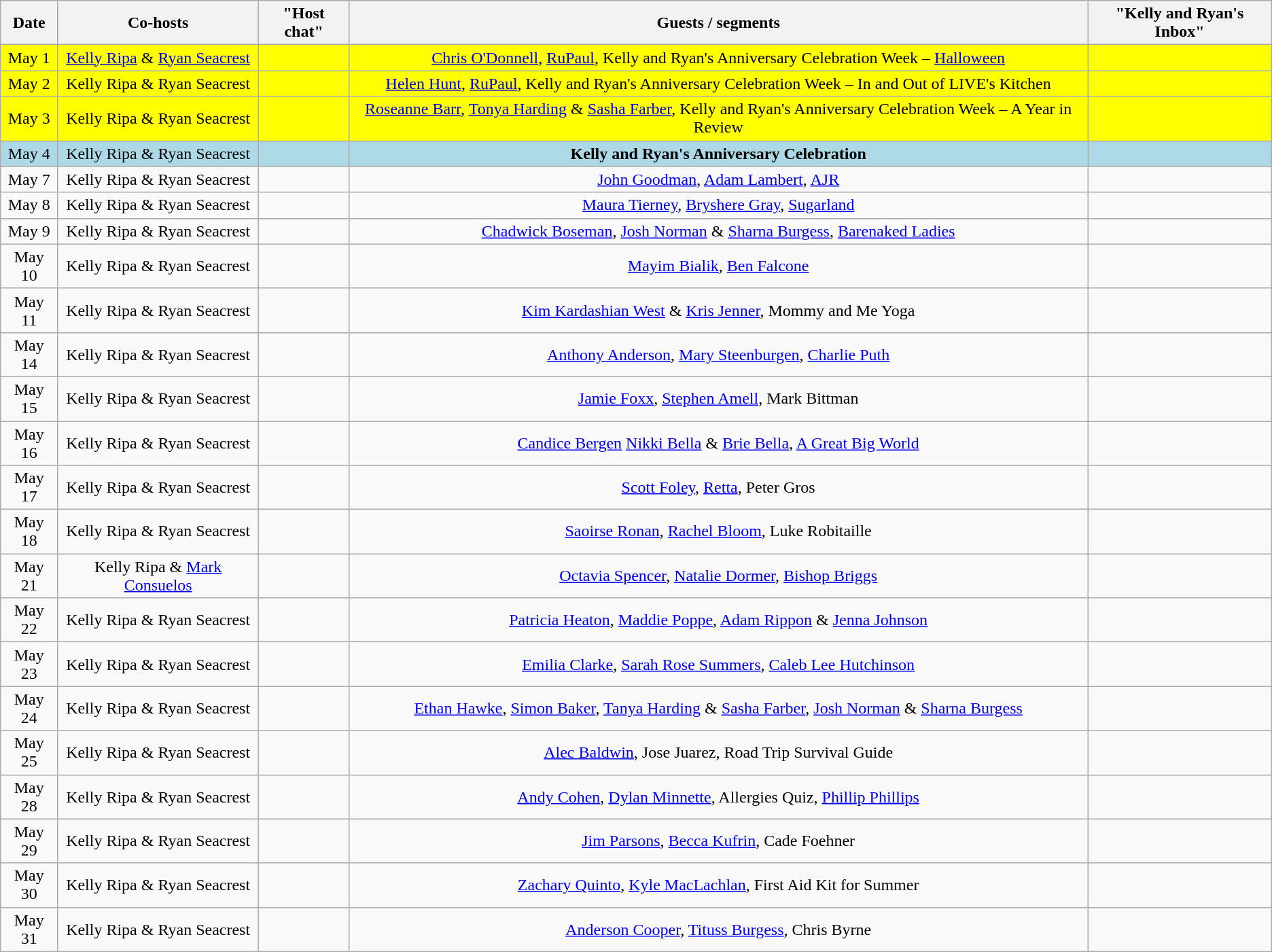<table class="wikitable sortable" style="text-align:center;">
<tr>
<th>Date</th>
<th>Co-hosts</th>
<th>"Host chat"</th>
<th>Guests / segments</th>
<th>"Kelly and Ryan's Inbox"</th>
</tr>
<tr style="background:yellow;">
<td>May 1</td>
<td><a href='#'>Kelly Ripa</a> & <a href='#'>Ryan Seacrest</a></td>
<td></td>
<td><a href='#'>Chris O'Donnell</a>, <a href='#'>RuPaul</a>, Kelly and Ryan's Anniversary Celebration Week – <a href='#'>Halloween</a></td>
<td></td>
</tr>
<tr style="background:yellow;">
<td>May 2</td>
<td>Kelly Ripa & Ryan Seacrest</td>
<td></td>
<td><a href='#'>Helen Hunt</a>, <a href='#'>RuPaul</a>, Kelly and Ryan's Anniversary Celebration Week – In and Out of LIVE's Kitchen</td>
<td></td>
</tr>
<tr style="background:yellow;">
<td>May 3</td>
<td>Kelly Ripa & Ryan Seacrest</td>
<td></td>
<td><a href='#'>Roseanne Barr</a>, <a href='#'>Tonya Harding</a> & <a href='#'>Sasha Farber</a>, Kelly and Ryan's Anniversary Celebration Week – A Year in Review</td>
<td></td>
</tr>
<tr style="background:lightblue;">
<td>May 4</td>
<td>Kelly Ripa & Ryan Seacrest</td>
<td></td>
<td><strong>Kelly and Ryan's Anniversary Celebration</strong></td>
<td></td>
</tr>
<tr>
<td>May 7</td>
<td>Kelly Ripa & Ryan Seacrest</td>
<td></td>
<td><a href='#'>John Goodman</a>, <a href='#'>Adam Lambert</a>, <a href='#'>AJR</a></td>
<td></td>
</tr>
<tr>
<td>May 8</td>
<td>Kelly Ripa & Ryan Seacrest</td>
<td></td>
<td><a href='#'>Maura Tierney</a>, <a href='#'>Bryshere Gray</a>, <a href='#'>Sugarland</a></td>
<td></td>
</tr>
<tr>
<td>May 9</td>
<td>Kelly Ripa & Ryan Seacrest</td>
<td></td>
<td><a href='#'>Chadwick Boseman</a>, <a href='#'>Josh Norman</a> & <a href='#'>Sharna Burgess</a>, <a href='#'>Barenaked Ladies</a></td>
<td></td>
</tr>
<tr>
<td>May 10</td>
<td>Kelly Ripa & Ryan Seacrest</td>
<td></td>
<td><a href='#'>Mayim Bialik</a>, <a href='#'>Ben Falcone</a></td>
<td></td>
</tr>
<tr>
<td>May 11</td>
<td>Kelly Ripa & Ryan Seacrest</td>
<td></td>
<td><a href='#'>Kim Kardashian West</a> & <a href='#'>Kris Jenner</a>, Mommy and Me Yoga</td>
<td></td>
</tr>
<tr>
<td>May 14</td>
<td>Kelly Ripa & Ryan Seacrest</td>
<td></td>
<td><a href='#'>Anthony Anderson</a>, <a href='#'>Mary Steenburgen</a>, <a href='#'>Charlie Puth</a></td>
<td></td>
</tr>
<tr>
<td>May 15</td>
<td>Kelly Ripa & Ryan Seacrest</td>
<td></td>
<td><a href='#'>Jamie Foxx</a>, <a href='#'>Stephen Amell</a>, Mark Bittman</td>
<td></td>
</tr>
<tr>
<td>May 16</td>
<td>Kelly Ripa & Ryan Seacrest</td>
<td></td>
<td><a href='#'>Candice Bergen</a> <a href='#'>Nikki Bella</a> & <a href='#'>Brie Bella</a>, <a href='#'>A Great Big World</a></td>
<td></td>
</tr>
<tr>
<td>May 17</td>
<td>Kelly Ripa & Ryan Seacrest</td>
<td></td>
<td><a href='#'>Scott Foley</a>, <a href='#'>Retta</a>, Peter Gros</td>
<td></td>
</tr>
<tr>
<td>May 18</td>
<td>Kelly Ripa & Ryan Seacrest</td>
<td></td>
<td><a href='#'>Saoirse Ronan</a>, <a href='#'>Rachel Bloom</a>, Luke Robitaille</td>
<td></td>
</tr>
<tr>
<td>May 21</td>
<td>Kelly Ripa & <a href='#'>Mark Consuelos</a></td>
<td></td>
<td><a href='#'>Octavia Spencer</a>, <a href='#'>Natalie Dormer</a>, <a href='#'>Bishop Briggs</a></td>
<td></td>
</tr>
<tr>
<td>May 22</td>
<td>Kelly Ripa & Ryan Seacrest</td>
<td></td>
<td><a href='#'>Patricia Heaton</a>, <a href='#'>Maddie Poppe</a>, <a href='#'>Adam Rippon</a> & <a href='#'>Jenna Johnson</a></td>
<td></td>
</tr>
<tr>
<td>May 23</td>
<td>Kelly Ripa & Ryan Seacrest</td>
<td></td>
<td><a href='#'>Emilia Clarke</a>, <a href='#'>Sarah Rose Summers</a>, <a href='#'>Caleb Lee Hutchinson</a></td>
<td></td>
</tr>
<tr>
<td>May 24</td>
<td>Kelly Ripa & Ryan Seacrest</td>
<td></td>
<td><a href='#'>Ethan Hawke</a>, <a href='#'>Simon Baker</a>, <a href='#'>Tanya Harding</a> & <a href='#'>Sasha Farber</a>, <a href='#'>Josh Norman</a> & <a href='#'>Sharna Burgess</a></td>
<td></td>
</tr>
<tr>
<td>May 25</td>
<td>Kelly Ripa & Ryan Seacrest</td>
<td></td>
<td><a href='#'>Alec Baldwin</a>, Jose Juarez, Road Trip Survival Guide</td>
<td></td>
</tr>
<tr>
<td>May 28</td>
<td>Kelly Ripa & Ryan Seacrest</td>
<td></td>
<td><a href='#'>Andy Cohen</a>, <a href='#'>Dylan Minnette</a>, Allergies Quiz, <a href='#'>Phillip Phillips</a></td>
<td></td>
</tr>
<tr>
<td>May 29</td>
<td>Kelly Ripa & Ryan Seacrest</td>
<td></td>
<td><a href='#'>Jim Parsons</a>, <a href='#'>Becca Kufrin</a>, Cade Foehner</td>
<td></td>
</tr>
<tr>
<td>May 30</td>
<td>Kelly Ripa & Ryan Seacrest</td>
<td></td>
<td><a href='#'>Zachary Quinto</a>, <a href='#'>Kyle MacLachlan</a>, First Aid Kit for Summer</td>
<td></td>
</tr>
<tr>
<td>May 31</td>
<td>Kelly Ripa & Ryan Seacrest</td>
<td></td>
<td><a href='#'>Anderson Cooper</a>, <a href='#'>Tituss Burgess</a>, Chris Byrne</td>
<td></td>
</tr>
</table>
